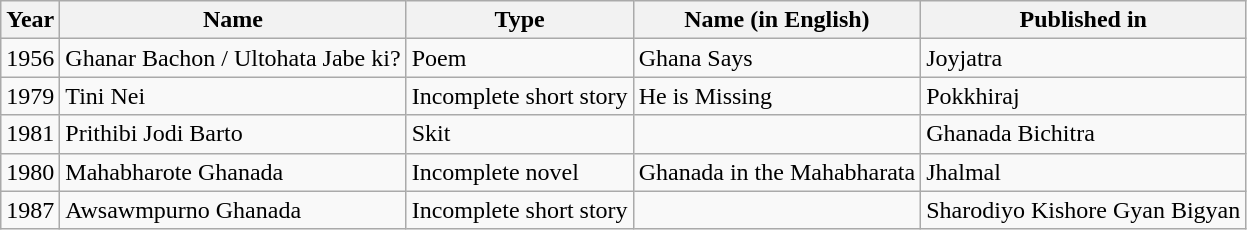<table class="wikitable">
<tr>
<th>Year</th>
<th>Name</th>
<th>Type</th>
<th>Name (in English)</th>
<th>Published in</th>
</tr>
<tr>
<td>1956</td>
<td>Ghanar Bachon / Ultohata Jabe ki?</td>
<td>Poem</td>
<td>Ghana Says</td>
<td>Joyjatra</td>
</tr>
<tr>
<td>1979</td>
<td>Tini Nei</td>
<td>Incomplete short story</td>
<td>He is Missing</td>
<td>Pokkhiraj</td>
</tr>
<tr>
<td>1981</td>
<td>Prithibi Jodi Barto</td>
<td>Skit</td>
<td></td>
<td>Ghanada Bichitra</td>
</tr>
<tr>
<td>1980</td>
<td>Mahabharote Ghanada</td>
<td>Incomplete novel</td>
<td>Ghanada in the Mahabharata</td>
<td>Jhalmal</td>
</tr>
<tr>
<td>1987</td>
<td>Awsawmpurno Ghanada</td>
<td>Incomplete short story</td>
<td></td>
<td>Sharodiyo Kishore Gyan Bigyan</td>
</tr>
</table>
